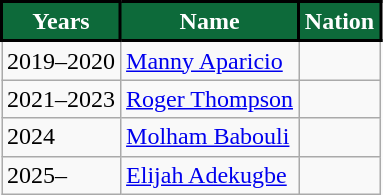<table class="wikitable">
<tr>
<th style="background:#0d6a3a; color:#FFFFFF; border:2px solid #000000;" scope="col">Years</th>
<th style="background:#0d6a3a; color:#FFFFFF; border:2px solid #000000;" scope="col">Name</th>
<th style="background:#0d6a3a; color:#FFFFFF; border:2px solid #000000;" scope="col">Nation</th>
</tr>
<tr>
<td>2019–2020</td>
<td><a href='#'>Manny Aparicio</a></td>
<td></td>
</tr>
<tr>
<td>2021–2023</td>
<td><a href='#'>Roger Thompson</a></td>
<td></td>
</tr>
<tr>
<td>2024</td>
<td><a href='#'>Molham Babouli</a></td>
<td></td>
</tr>
<tr>
<td>2025–</td>
<td><a href='#'>Elijah Adekugbe</a></td>
<td></td>
</tr>
</table>
